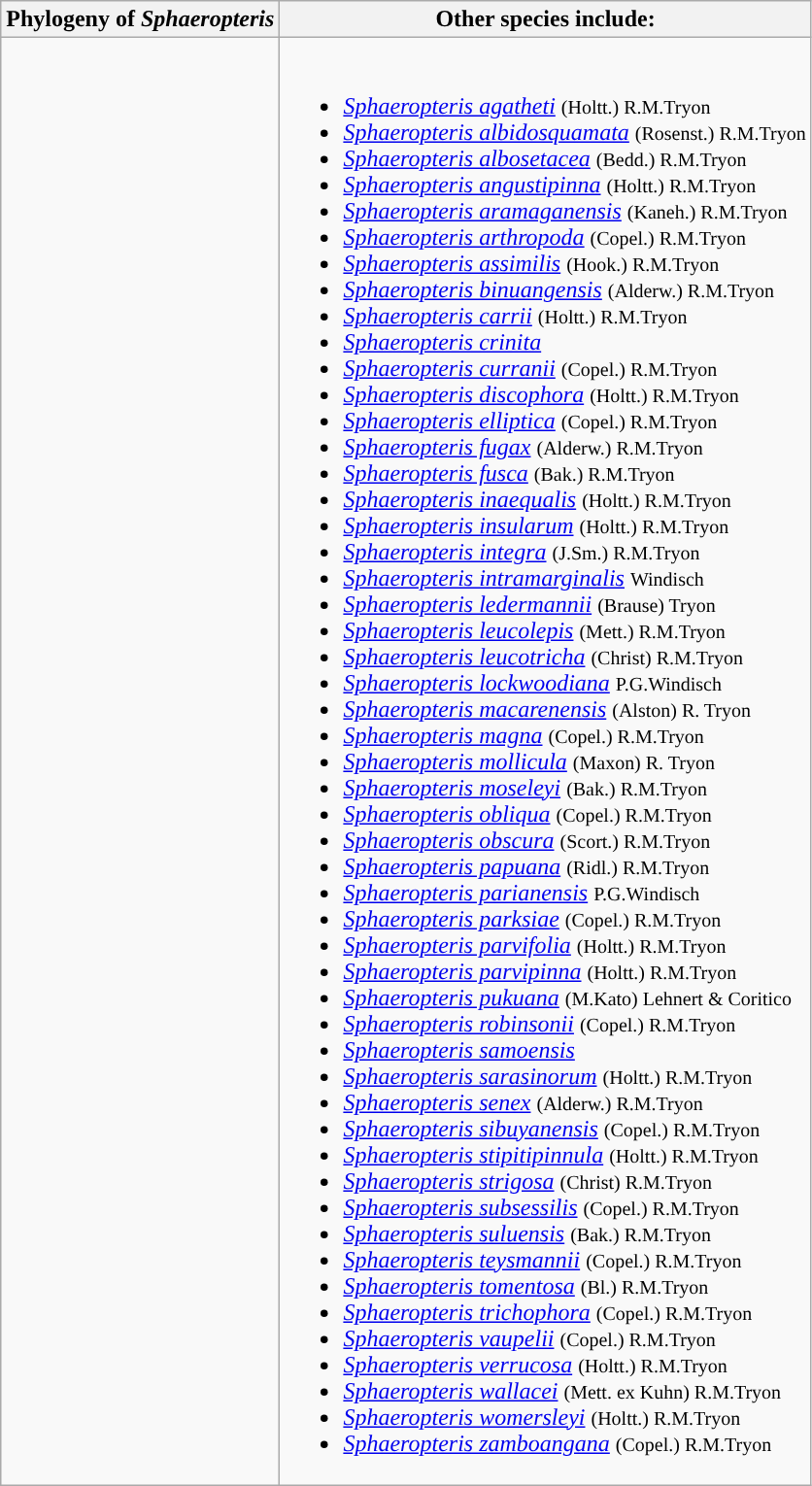<table class="wikitable">
<tr>
<th colspan=1>Phylogeny of <em>Sphaeropteris</em></th>
<th colspan=1>Other species include:</th>
</tr>
<tr>
<td style="vertical-align:top"><br></td>
<td><br><ul><li><em><a href='#'>Sphaeropteris agatheti</a></em> <small> (Holtt.) R.M.Tryon</small></li><li><em><a href='#'>Sphaeropteris albidosquamata</a></em> <small> (Rosenst.) R.M.Tryon</small></li><li><em><a href='#'>Sphaeropteris albosetacea</a></em> <small> (Bedd.) R.M.Tryon</small></li><li><em><a href='#'>Sphaeropteris angustipinna</a></em> <small> (Holtt.) R.M.Tryon</small></li><li><em><a href='#'>Sphaeropteris aramaganensis</a></em> <small> (Kaneh.) R.M.Tryon</small></li><li><em><a href='#'>Sphaeropteris arthropoda</a></em> <small> (Copel.) R.M.Tryon</small></li><li><em><a href='#'>Sphaeropteris assimilis</a></em> <small> (Hook.) R.M.Tryon</small></li><li><em><a href='#'>Sphaeropteris binuangensis</a></em> <small> (Alderw.) R.M.Tryon</small></li><li><em><a href='#'>Sphaeropteris carrii</a></em> <small> (Holtt.) R.M.Tryon</small></li><li><em><a href='#'>Sphaeropteris crinita</a></em> </li><li><em><a href='#'>Sphaeropteris curranii</a></em> <small> (Copel.) R.M.Tryon</small></li><li><em><a href='#'>Sphaeropteris discophora</a></em> <small> (Holtt.) R.M.Tryon</small></li><li><em><a href='#'>Sphaeropteris elliptica</a></em> <small> (Copel.) R.M.Tryon</small></li><li><em><a href='#'>Sphaeropteris fugax</a></em> <small> (Alderw.) R.M.Tryon</small></li><li><em><a href='#'>Sphaeropteris fusca</a></em> <small> (Bak.) R.M.Tryon</small></li><li><em><a href='#'>Sphaeropteris inaequalis</a></em> <small> (Holtt.) R.M.Tryon</small></li><li><em><a href='#'>Sphaeropteris insularum</a></em> <small> (Holtt.) R.M.Tryon</small></li><li><em><a href='#'>Sphaeropteris integra</a></em> <small> (J.Sm.) R.M.Tryon</small></li><li><em><a href='#'>Sphaeropteris intramarginalis</a></em> <small>Windisch</small></li><li><em><a href='#'>Sphaeropteris ledermannii</a></em> <small>(Brause) Tryon</small></li><li><em><a href='#'>Sphaeropteris leucolepis</a></em> <small> (Mett.) R.M.Tryon</small></li><li><em><a href='#'>Sphaeropteris leucotricha</a></em> <small> (Christ) R.M.Tryon</small></li><li><em><a href='#'>Sphaeropteris lockwoodiana</a></em> <small> P.G.Windisch</small></li><li><em><a href='#'>Sphaeropteris macarenensis</a></em> <small> (Alston) R. Tryon</small></li><li><em><a href='#'>Sphaeropteris magna</a></em> <small> (Copel.) R.M.Tryon</small></li><li><em><a href='#'>Sphaeropteris mollicula</a></em> <small> (Maxon) R. Tryon</small></li><li><em><a href='#'>Sphaeropteris moseleyi</a></em> <small> (Bak.) R.M.Tryon</small></li><li><em><a href='#'>Sphaeropteris obliqua</a></em> <small> (Copel.) R.M.Tryon</small></li><li><em><a href='#'>Sphaeropteris obscura</a></em> <small> (Scort.) R.M.Tryon</small></li><li><em><a href='#'>Sphaeropteris papuana</a></em> <small> (Ridl.) R.M.Tryon</small></li><li><em><a href='#'>Sphaeropteris parianensis</a></em> <small> P.G.Windisch</small></li><li><em><a href='#'>Sphaeropteris parksiae</a></em> <small> (Copel.) R.M.Tryon</small></li><li><em><a href='#'>Sphaeropteris parvifolia</a></em> <small> (Holtt.) R.M.Tryon</small></li><li><em><a href='#'>Sphaeropteris parvipinna</a></em> <small> (Holtt.) R.M.Tryon</small></li><li><em><a href='#'>Sphaeropteris pukuana</a></em> <small> (M.Kato) Lehnert & Coritico</small></li><li><em><a href='#'>Sphaeropteris robinsonii</a></em> <small> (Copel.) R.M.Tryon</small></li><li><em><a href='#'>Sphaeropteris samoensis</a></em> </li><li><em><a href='#'>Sphaeropteris sarasinorum</a></em> <small> (Holtt.) R.M.Tryon</small></li><li><em><a href='#'>Sphaeropteris senex</a></em> <small> (Alderw.) R.M.Tryon</small></li><li><em><a href='#'>Sphaeropteris sibuyanensis</a></em> <small> (Copel.) R.M.Tryon</small></li><li><em><a href='#'>Sphaeropteris stipitipinnula</a></em> <small> (Holtt.) R.M.Tryon</small></li><li><em><a href='#'>Sphaeropteris strigosa</a></em> <small> (Christ) R.M.Tryon</small></li><li><em><a href='#'>Sphaeropteris subsessilis</a></em> <small> (Copel.) R.M.Tryon</small></li><li><em><a href='#'>Sphaeropteris suluensis</a></em> <small> (Bak.) R.M.Tryon</small></li><li><em><a href='#'>Sphaeropteris teysmannii</a></em> <small> (Copel.) R.M.Tryon</small></li><li><em><a href='#'>Sphaeropteris tomentosa</a></em> <small> (Bl.) R.M.Tryon</small></li><li><em><a href='#'>Sphaeropteris trichophora</a></em> <small> (Copel.) R.M.Tryon</small></li><li><em><a href='#'>Sphaeropteris vaupelii</a></em> <small> (Copel.) R.M.Tryon</small></li><li><em><a href='#'>Sphaeropteris verrucosa</a></em> <small> (Holtt.) R.M.Tryon</small></li><li><em><a href='#'>Sphaeropteris wallacei</a></em> <small> (Mett. ex Kuhn) R.M.Tryon</small></li><li><em><a href='#'>Sphaeropteris womersleyi</a></em> <small> (Holtt.) R.M.Tryon</small></li><li><em><a href='#'>Sphaeropteris zamboangana</a></em> <small> (Copel.) R.M.Tryon</small></li></ul></td>
</tr>
</table>
